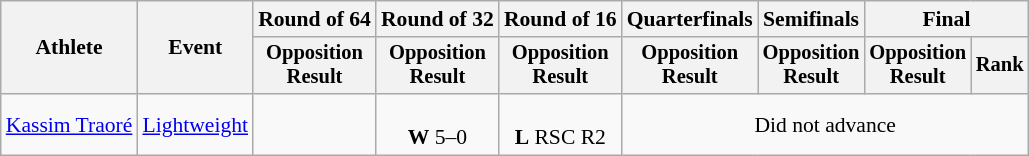<table class="wikitable" style="font-size:90%">
<tr>
<th rowspan="2">Athlete</th>
<th rowspan="2">Event</th>
<th>Round of 64</th>
<th>Round of 32</th>
<th>Round of 16</th>
<th>Quarterfinals</th>
<th>Semifinals</th>
<th colspan=2>Final</th>
</tr>
<tr style="font-size:95%">
<th>Opposition<br>Result</th>
<th>Opposition<br>Result</th>
<th>Opposition<br>Result</th>
<th>Opposition<br>Result</th>
<th>Opposition<br>Result</th>
<th>Opposition<br>Result</th>
<th>Rank</th>
</tr>
<tr align=center>
<td align=left><a href='#'>Kassim Traoré</a></td>
<td align=left><a href='#'>Lightweight</a></td>
<td></td>
<td><br><strong>W</strong> 5–0</td>
<td><br><strong>L</strong> RSC R2</td>
<td colspan=4>Did not advance</td>
</tr>
</table>
